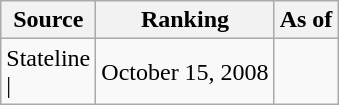<table class="wikitable" style="text-align:center">
<tr>
<th>Source</th>
<th>Ranking</th>
<th>As of</th>
</tr>
<tr>
<td align=left>Stateline<br>| </td>
<td>October 15, 2008</td>
</tr>
</table>
